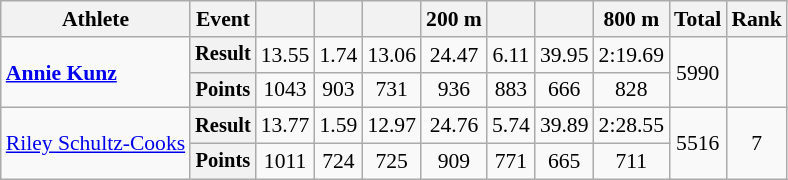<table class=wikitable style=font-size:90%;text-align:center>
<tr>
<th>Athlete</th>
<th>Event</th>
<th></th>
<th></th>
<th></th>
<th>200 m</th>
<th></th>
<th></th>
<th>800 m</th>
<th>Total</th>
<th>Rank</th>
</tr>
<tr>
<td align=left rowspan=2><strong><a href='#'>Annie Kunz</a></strong></td>
<th style=font-size:95%>Result</th>
<td>13.55</td>
<td>1.74</td>
<td>13.06</td>
<td>24.47</td>
<td>6.11</td>
<td>39.95</td>
<td>2:19.69</td>
<td rowspan=2>5990</td>
<td rowspan=2></td>
</tr>
<tr>
<th style=font-size:95%>Points</th>
<td>1043</td>
<td>903</td>
<td>731</td>
<td>936</td>
<td>883</td>
<td>666</td>
<td>828</td>
</tr>
<tr>
<td align=left rowspan=2><a href='#'>Riley Schultz-Cooks</a></td>
<th style=font-size:95%>Result</th>
<td>13.77</td>
<td>1.59</td>
<td>12.97</td>
<td>24.76</td>
<td>5.74</td>
<td>39.89</td>
<td>2:28.55</td>
<td rowspan=2>5516</td>
<td rowspan=2>7</td>
</tr>
<tr>
<th style=font-size:95%>Points</th>
<td>1011</td>
<td>724</td>
<td>725</td>
<td>909</td>
<td>771</td>
<td>665</td>
<td>711</td>
</tr>
</table>
